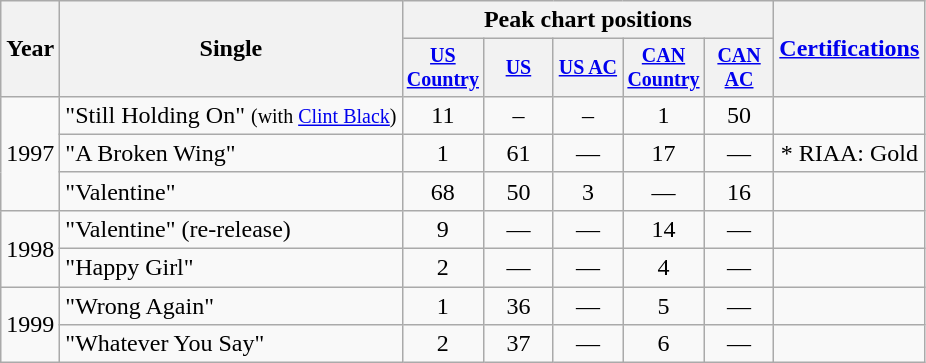<table class="wikitable" style="text-align:center;">
<tr>
<th rowspan="2">Year</th>
<th rowspan="2">Single</th>
<th colspan="5">Peak chart positions</th>
<th rowspan="2"><a href='#'>Certifications</a></th>
</tr>
<tr style="font-size:smaller;">
<th width="40"><a href='#'>US Country</a><br></th>
<th width="40"><a href='#'>US</a><br></th>
<th width="40"><a href='#'>US AC</a><br></th>
<th width="40"><a href='#'>CAN Country</a></th>
<th width="40"><a href='#'>CAN AC</a></th>
</tr>
<tr>
<td rowspan="3">1997</td>
<td align="left">"Still Holding On" <small>(with <a href='#'>Clint Black</a>)</small></td>
<td>11</td>
<td>–</td>
<td>–</td>
<td>1</td>
<td>50</td>
<td></td>
</tr>
<tr>
<td align="left">"A Broken Wing"</td>
<td>1</td>
<td>61</td>
<td>—</td>
<td>17</td>
<td>—</td>
<td>* RIAA: Gold</td>
</tr>
<tr>
<td align="left">"Valentine"</td>
<td>68</td>
<td>50</td>
<td>3</td>
<td>—</td>
<td>16</td>
<td></td>
</tr>
<tr>
<td rowspan="2">1998</td>
<td align="left">"Valentine" (re-release)</td>
<td>9</td>
<td>—</td>
<td>—</td>
<td>14</td>
<td>—</td>
<td></td>
</tr>
<tr>
<td align="left">"Happy Girl"</td>
<td>2</td>
<td>—</td>
<td>—</td>
<td>4</td>
<td>—</td>
<td></td>
</tr>
<tr>
<td rowspan="2">1999</td>
<td align="left">"Wrong Again"</td>
<td>1</td>
<td>36</td>
<td>—</td>
<td>5</td>
<td>—</td>
<td></td>
</tr>
<tr>
<td align="left">"Whatever You Say"</td>
<td>2</td>
<td>37</td>
<td>—</td>
<td>6</td>
<td>—</td>
<td></td>
</tr>
</table>
